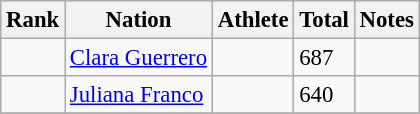<table class="wikitable sortable" style="font-size:95%" style="width:35em;" style="text-align:center">
<tr>
<th>Rank</th>
<th>Nation</th>
<th>Athlete</th>
<th>Total</th>
<th>Notes</th>
</tr>
<tr>
<td></td>
<td align=left><a href='#'>Clara Guerrero</a></td>
<td align=left></td>
<td>687</td>
<td></td>
</tr>
<tr>
<td></td>
<td align=left><a href='#'>Juliana Franco</a></td>
<td align=left></td>
<td>640</td>
<td></td>
</tr>
<tr>
</tr>
</table>
